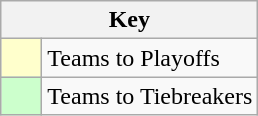<table class="wikitable" style="text-align: center;">
<tr>
<th colspan=2>Key</th>
</tr>
<tr>
<td style="background:#ffffcc; width:20px;"></td>
<td align=left>Teams to Playoffs</td>
</tr>
<tr>
<td style="background:#ccffcc; width:20px;"></td>
<td align=left>Teams to Tiebreakers</td>
</tr>
</table>
